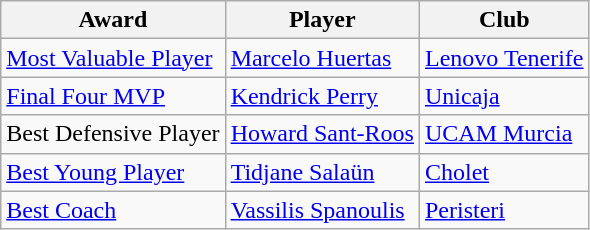<table class="wikitable">
<tr>
<th>Award</th>
<th>Player</th>
<th>Club</th>
</tr>
<tr>
<td><a href='#'>Most Valuable Player</a></td>
<td> <a href='#'>Marcelo Huertas</a></td>
<td> <a href='#'>Lenovo Tenerife</a></td>
</tr>
<tr>
<td><a href='#'>Final Four MVP</a></td>
<td> <a href='#'>Kendrick Perry</a></td>
<td> <a href='#'>Unicaja</a></td>
</tr>
<tr>
<td>Best Defensive Player</td>
<td> <a href='#'>Howard Sant-Roos</a></td>
<td> <a href='#'>UCAM Murcia</a></td>
</tr>
<tr>
<td><a href='#'>Best Young Player</a></td>
<td> <a href='#'>Tidjane Salaün</a></td>
<td> <a href='#'>Cholet</a></td>
</tr>
<tr>
<td><a href='#'>Best Coach</a></td>
<td> <a href='#'>Vassilis Spanoulis</a></td>
<td> <a href='#'>Peristeri</a></td>
</tr>
</table>
